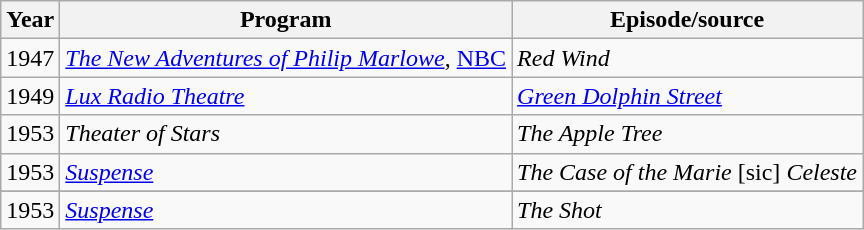<table class="wikitable">
<tr>
<th>Year</th>
<th>Program</th>
<th>Episode/source</th>
</tr>
<tr>
<td>1947</td>
<td><em><a href='#'>The New Adventures of Philip Marlowe</a></em>, <a href='#'>NBC</a></td>
<td><em>Red Wind</em></td>
</tr>
<tr>
<td>1949</td>
<td><em><a href='#'>Lux Radio Theatre</a></em></td>
<td><em><a href='#'>Green Dolphin Street</a></em></td>
</tr>
<tr>
<td>1953</td>
<td><em>Theater of Stars</em></td>
<td><em>The Apple Tree</em></td>
</tr>
<tr>
<td>1953</td>
<td><em><a href='#'>Suspense</a></em></td>
<td><em>The Case of the Marie</em> [sic] <em>Celeste</em></td>
</tr>
<tr>
</tr>
<tr>
<td>1953</td>
<td><em><a href='#'>Suspense</a></em></td>
<td><em>The Shot</em></td>
</tr>
</table>
